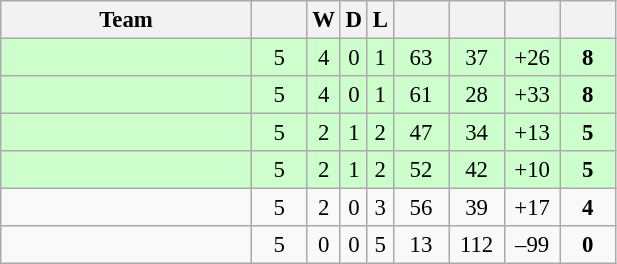<table class="wikitable" style="text-align:center; font-size:95%;">
<tr>
<th width=160>Team</th>
<th width=30></th>
<th>W</th>
<th>D</th>
<th>L</th>
<th width=30></th>
<th width=30></th>
<th width=30></th>
<th width=30></th>
</tr>
<tr bgcolor=#ccffcc>
<td align=left></td>
<td>5</td>
<td>4</td>
<td>0</td>
<td>1</td>
<td>63</td>
<td>37</td>
<td>+26</td>
<td><strong>8</strong></td>
</tr>
<tr bgcolor=#ccffcc>
<td align=left></td>
<td>5</td>
<td>4</td>
<td>0</td>
<td>1</td>
<td>61</td>
<td>28</td>
<td>+33</td>
<td><strong>8</strong></td>
</tr>
<tr bgcolor=#ccffcc>
<td align=left></td>
<td>5</td>
<td>2</td>
<td>1</td>
<td>2</td>
<td>47</td>
<td>34</td>
<td>+13</td>
<td><strong>5</strong></td>
</tr>
<tr bgcolor=#ccffcc>
<td align=left></td>
<td>5</td>
<td>2</td>
<td>1</td>
<td>2</td>
<td>52</td>
<td>42</td>
<td>+10</td>
<td><strong>5</strong></td>
</tr>
<tr>
<td align=left></td>
<td>5</td>
<td>2</td>
<td>0</td>
<td>3</td>
<td>56</td>
<td>39</td>
<td>+17</td>
<td><strong>4</strong></td>
</tr>
<tr>
<td align=left></td>
<td>5</td>
<td>0</td>
<td>0</td>
<td>5</td>
<td>13</td>
<td>112</td>
<td>–99</td>
<td><strong>0</strong></td>
</tr>
</table>
